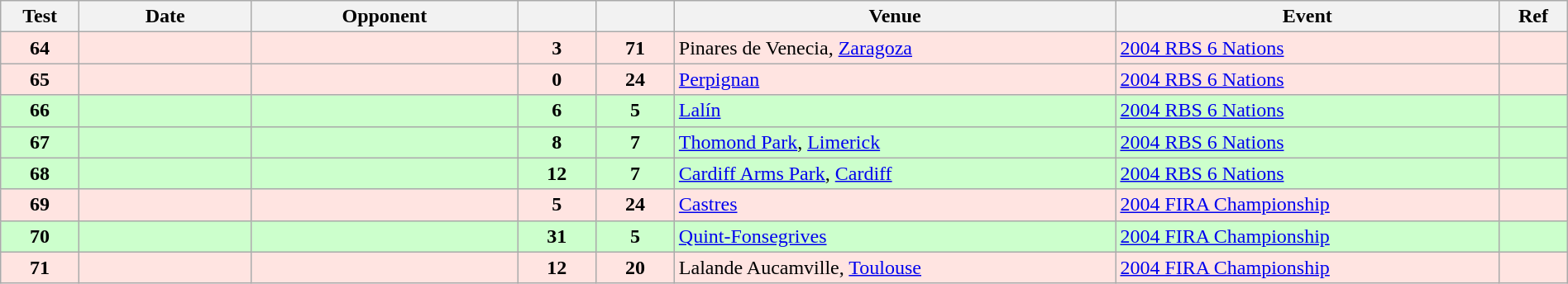<table class="wikitable sortable" style="width:100%">
<tr>
<th style="width:5%">Test</th>
<th style="width:11%">Date</th>
<th style="width:17%">Opponent</th>
<th style="width:5%"></th>
<th style="width:5%"></th>
<th>Venue</th>
<th>Event</th>
<th>Ref</th>
</tr>
<tr bgcolor="FFE4E1">
<td align="center"><strong>64</strong></td>
<td></td>
<td></td>
<td align="center"><strong>3</strong></td>
<td align="center"><strong>71</strong></td>
<td>Pinares de Venecia, <a href='#'>Zaragoza</a></td>
<td><a href='#'>2004 RBS 6 Nations</a></td>
<td></td>
</tr>
<tr bgcolor="FFE4E1">
<td align="center"><strong>65</strong></td>
<td></td>
<td></td>
<td align="center"><strong>0</strong></td>
<td align="center"><strong>24</strong></td>
<td><a href='#'>Perpignan</a></td>
<td><a href='#'>2004 RBS 6 Nations</a></td>
<td></td>
</tr>
<tr bgcolor="#ccffcc">
<td align="center"><strong>66</strong></td>
<td></td>
<td></td>
<td align="center"><strong>6</strong></td>
<td align="center"><strong>5</strong></td>
<td><a href='#'>Lalín</a></td>
<td><a href='#'>2004 RBS 6 Nations</a></td>
<td></td>
</tr>
<tr bgcolor="#ccffcc">
<td align="center"><strong>67</strong></td>
<td></td>
<td></td>
<td align="center"><strong>8</strong></td>
<td align="center"><strong>7</strong></td>
<td><a href='#'>Thomond Park</a>, <a href='#'>Limerick</a></td>
<td><a href='#'>2004 RBS 6 Nations</a></td>
<td></td>
</tr>
<tr bgcolor="#ccffcc">
<td align="center"><strong>68</strong></td>
<td></td>
<td></td>
<td align="center"><strong>12</strong></td>
<td align="center"><strong>7</strong></td>
<td><a href='#'>Cardiff Arms Park</a>, <a href='#'>Cardiff</a></td>
<td><a href='#'>2004 RBS 6 Nations</a></td>
<td></td>
</tr>
<tr bgcolor="FFE4E1">
<td align="center"><strong>69</strong></td>
<td></td>
<td></td>
<td align="center"><strong>5</strong></td>
<td align="center"><strong>24</strong></td>
<td><a href='#'>Castres</a></td>
<td><a href='#'>2004 FIRA Championship</a></td>
<td></td>
</tr>
<tr bgcolor="#ccffcc">
<td align="center"><strong>70</strong></td>
<td></td>
<td></td>
<td align="center"><strong>31</strong></td>
<td align="center"><strong>5</strong></td>
<td><a href='#'>Quint-Fonsegrives</a></td>
<td><a href='#'>2004 FIRA Championship</a></td>
<td></td>
</tr>
<tr bgcolor="FFE4E1">
<td align="center"><strong>71</strong></td>
<td></td>
<td></td>
<td align="center"><strong>12</strong></td>
<td align="center"><strong>20</strong></td>
<td>Lalande Aucamville, <a href='#'>Toulouse</a></td>
<td><a href='#'>2004 FIRA Championship</a></td>
<td></td>
</tr>
</table>
